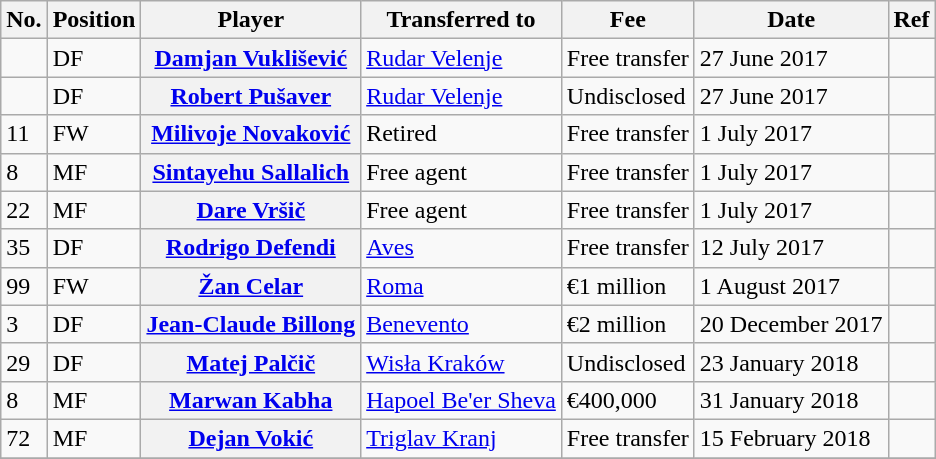<table class="wikitable plainrowheaders" style=" text-align:left">
<tr>
<th scope="col">No.</th>
<th scope="col">Position</th>
<th scope="col">Player</th>
<th scope="col">Transferred to</th>
<th scope="col">Fee</th>
<th scope="col">Date</th>
<th scope="col">Ref</th>
</tr>
<tr>
<td></td>
<td>DF</td>
<th scope="row"><a href='#'>Damjan Vuklišević</a></th>
<td><a href='#'>Rudar Velenje</a></td>
<td>Free transfer</td>
<td>27 June 2017</td>
<td></td>
</tr>
<tr>
<td></td>
<td>DF</td>
<th scope="row"><a href='#'>Robert Pušaver</a></th>
<td><a href='#'>Rudar Velenje</a></td>
<td>Undisclosed</td>
<td>27 June 2017</td>
<td></td>
</tr>
<tr>
<td>11</td>
<td>FW</td>
<th scope="row"><a href='#'>Milivoje Novaković</a></th>
<td>Retired</td>
<td>Free transfer</td>
<td>1 July 2017</td>
<td></td>
</tr>
<tr>
<td>8</td>
<td>MF</td>
<th scope="row"><a href='#'>Sintayehu Sallalich</a></th>
<td>Free agent</td>
<td>Free transfer</td>
<td>1 July 2017</td>
<td></td>
</tr>
<tr>
<td>22</td>
<td>MF</td>
<th scope="row"><a href='#'>Dare Vršič</a></th>
<td>Free agent</td>
<td>Free transfer</td>
<td>1 July 2017</td>
<td></td>
</tr>
<tr>
<td>35</td>
<td>DF</td>
<th scope="row"><a href='#'>Rodrigo Defendi</a></th>
<td><a href='#'>Aves</a></td>
<td>Free transfer</td>
<td>12 July 2017</td>
<td></td>
</tr>
<tr>
<td>99</td>
<td>FW</td>
<th scope="row"><a href='#'>Žan Celar</a></th>
<td><a href='#'>Roma</a></td>
<td>€1 million</td>
<td>1 August 2017</td>
<td></td>
</tr>
<tr>
<td>3</td>
<td>DF</td>
<th scope="row"><a href='#'>Jean-Claude Billong</a></th>
<td><a href='#'>Benevento</a></td>
<td>€2 million</td>
<td>20 December 2017</td>
<td></td>
</tr>
<tr>
<td>29</td>
<td>DF</td>
<th scope="row"><a href='#'>Matej Palčič</a></th>
<td><a href='#'>Wisła Kraków</a></td>
<td>Undisclosed</td>
<td>23 January 2018</td>
<td></td>
</tr>
<tr>
<td>8</td>
<td>MF</td>
<th scope="row"><a href='#'>Marwan Kabha</a></th>
<td><a href='#'>Hapoel Be'er Sheva</a></td>
<td>€400,000</td>
<td>31 January 2018</td>
<td></td>
</tr>
<tr>
<td>72</td>
<td>MF</td>
<th scope="row"><a href='#'>Dejan Vokić</a></th>
<td><a href='#'>Triglav Kranj</a></td>
<td>Free transfer</td>
<td>15 February 2018</td>
<td></td>
</tr>
<tr>
</tr>
</table>
